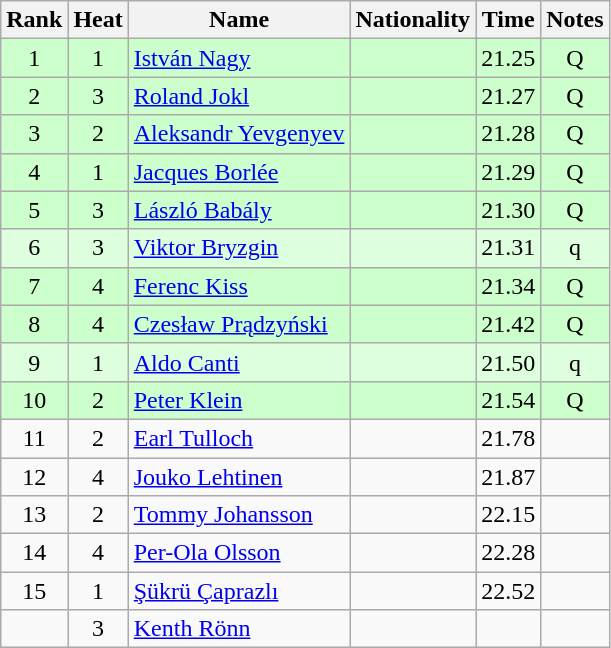<table class="wikitable sortable" style="text-align:center">
<tr>
<th>Rank</th>
<th>Heat</th>
<th>Name</th>
<th>Nationality</th>
<th>Time</th>
<th>Notes</th>
</tr>
<tr bgcolor=ccffcc>
<td>1</td>
<td>1</td>
<td align="left"><a href='#'>István Nagy</a></td>
<td align=left></td>
<td>21.25</td>
<td>Q</td>
</tr>
<tr bgcolor=ccffcc>
<td>2</td>
<td>3</td>
<td align="left"><a href='#'>Roland Jokl</a></td>
<td align=left></td>
<td>21.27</td>
<td>Q</td>
</tr>
<tr bgcolor=ccffcc>
<td>3</td>
<td>2</td>
<td align="left"><a href='#'>Aleksandr Yevgenyev</a></td>
<td align=left></td>
<td>21.28</td>
<td>Q</td>
</tr>
<tr bgcolor=ccffcc>
<td>4</td>
<td>1</td>
<td align="left"><a href='#'>Jacques Borlée</a></td>
<td align=left></td>
<td>21.29</td>
<td>Q</td>
</tr>
<tr bgcolor=ccffcc>
<td>5</td>
<td>3</td>
<td align="left"><a href='#'>László Babály</a></td>
<td align=left></td>
<td>21.30</td>
<td>Q</td>
</tr>
<tr bgcolor=ddffdd>
<td>6</td>
<td>3</td>
<td align="left"><a href='#'>Viktor Bryzgin</a></td>
<td align=left></td>
<td>21.31</td>
<td>q</td>
</tr>
<tr bgcolor=ccffcc>
<td>7</td>
<td>4</td>
<td align="left"><a href='#'>Ferenc Kiss</a></td>
<td align=left></td>
<td>21.34</td>
<td>Q</td>
</tr>
<tr bgcolor=ccffcc>
<td>8</td>
<td>4</td>
<td align="left"><a href='#'>Czesław Prądzyński</a></td>
<td align=left></td>
<td>21.42</td>
<td>Q</td>
</tr>
<tr bgcolor=ddffdd>
<td>9</td>
<td>1</td>
<td align="left"><a href='#'>Aldo Canti</a></td>
<td align=left></td>
<td>21.50</td>
<td>q</td>
</tr>
<tr bgcolor=ccffcc>
<td>10</td>
<td>2</td>
<td align="left"><a href='#'>Peter Klein</a></td>
<td align=left></td>
<td>21.54</td>
<td>Q</td>
</tr>
<tr>
<td>11</td>
<td>2</td>
<td align="left"><a href='#'>Earl Tulloch</a></td>
<td align=left></td>
<td>21.78</td>
<td></td>
</tr>
<tr>
<td>12</td>
<td>4</td>
<td align="left"><a href='#'>Jouko Lehtinen</a></td>
<td align=left></td>
<td>21.87</td>
<td></td>
</tr>
<tr>
<td>13</td>
<td>2</td>
<td align="left"><a href='#'>Tommy Johansson</a></td>
<td align=left></td>
<td>22.15</td>
<td></td>
</tr>
<tr>
<td>14</td>
<td>4</td>
<td align="left"><a href='#'>Per-Ola Olsson</a></td>
<td align=left></td>
<td>22.28</td>
<td></td>
</tr>
<tr>
<td>15</td>
<td>1</td>
<td align="left"><a href='#'>Şükrü Çaprazlı</a></td>
<td align=left></td>
<td>22.52</td>
<td></td>
</tr>
<tr>
<td></td>
<td>3</td>
<td align="left"><a href='#'>Kenth Rönn</a></td>
<td align=left></td>
<td></td>
<td></td>
</tr>
</table>
